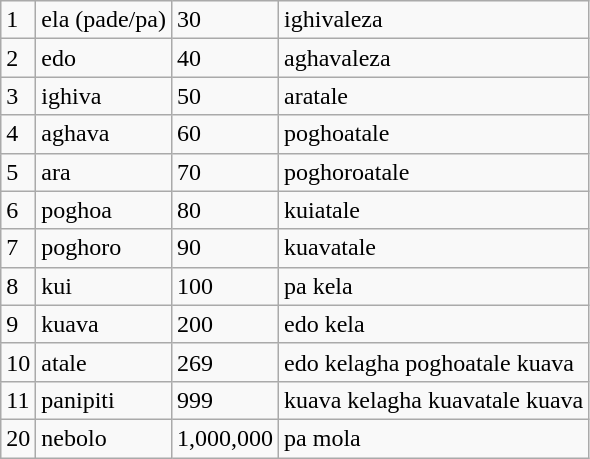<table class="wikitable">
<tr>
<td>1</td>
<td>ela (pade/pa)</td>
<td>30</td>
<td>ighivaleza</td>
</tr>
<tr>
<td>2</td>
<td>edo</td>
<td>40</td>
<td>aghavaleza</td>
</tr>
<tr>
<td>3</td>
<td>ighiva</td>
<td>50</td>
<td>aratale</td>
</tr>
<tr>
<td>4</td>
<td>aghava</td>
<td>60</td>
<td>poghoatale</td>
</tr>
<tr>
<td>5</td>
<td>ara</td>
<td>70</td>
<td>poghoroatale</td>
</tr>
<tr>
<td>6</td>
<td>poghoa</td>
<td>80</td>
<td>kuiatale</td>
</tr>
<tr>
<td>7</td>
<td>poghoro</td>
<td>90</td>
<td>kuavatale</td>
</tr>
<tr>
<td>8</td>
<td>kui</td>
<td>100</td>
<td>pa kela</td>
</tr>
<tr>
<td>9</td>
<td>kuava</td>
<td>200</td>
<td>edo kela</td>
</tr>
<tr>
<td>10</td>
<td>atale</td>
<td>269</td>
<td>edo kelagha poghoatale kuava</td>
</tr>
<tr>
<td>11</td>
<td>panipiti</td>
<td>999</td>
<td>kuava kelagha kuavatale kuava</td>
</tr>
<tr>
<td>20</td>
<td>nebolo</td>
<td>1,000,000</td>
<td>pa mola</td>
</tr>
</table>
